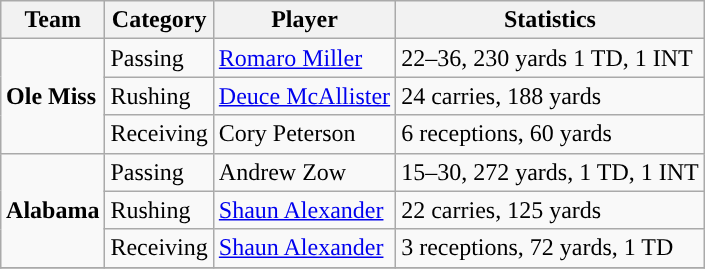<table class="wikitable" style="float: right;">
<tr>
<th>Team</th>
<th>Category</th>
<th>Player</th>
<th>Statistics</th>
</tr>
<tr>
<td rowspan=3><strong>Ole Miss</strong></td>
<td>Passing</td>
<td><a href='#'>Romaro Miller</a></td>
<td>22–36, 230 yards 1 TD, 1 INT</td>
</tr>
<tr>
<td>Rushing</td>
<td><a href='#'>Deuce McAllister</a></td>
<td>24 carries, 188 yards</td>
</tr>
<tr>
<td>Receiving</td>
<td>Cory Peterson</td>
<td>6 receptions, 60 yards</td>
</tr>
<tr>
<td rowspan=3><strong>Alabama</strong></td>
<td>Passing</td>
<td>Andrew Zow</td>
<td>15–30, 272 yards, 1 TD, 1 INT</td>
</tr>
<tr>
<td>Rushing</td>
<td><a href='#'>Shaun Alexander</a></td>
<td>22 carries, 125 yards</td>
</tr>
<tr>
<td>Receiving</td>
<td><a href='#'>Shaun Alexander</a></td>
<td>3 receptions, 72 yards, 1 TD</td>
</tr>
<tr>
</tr>
</table>
